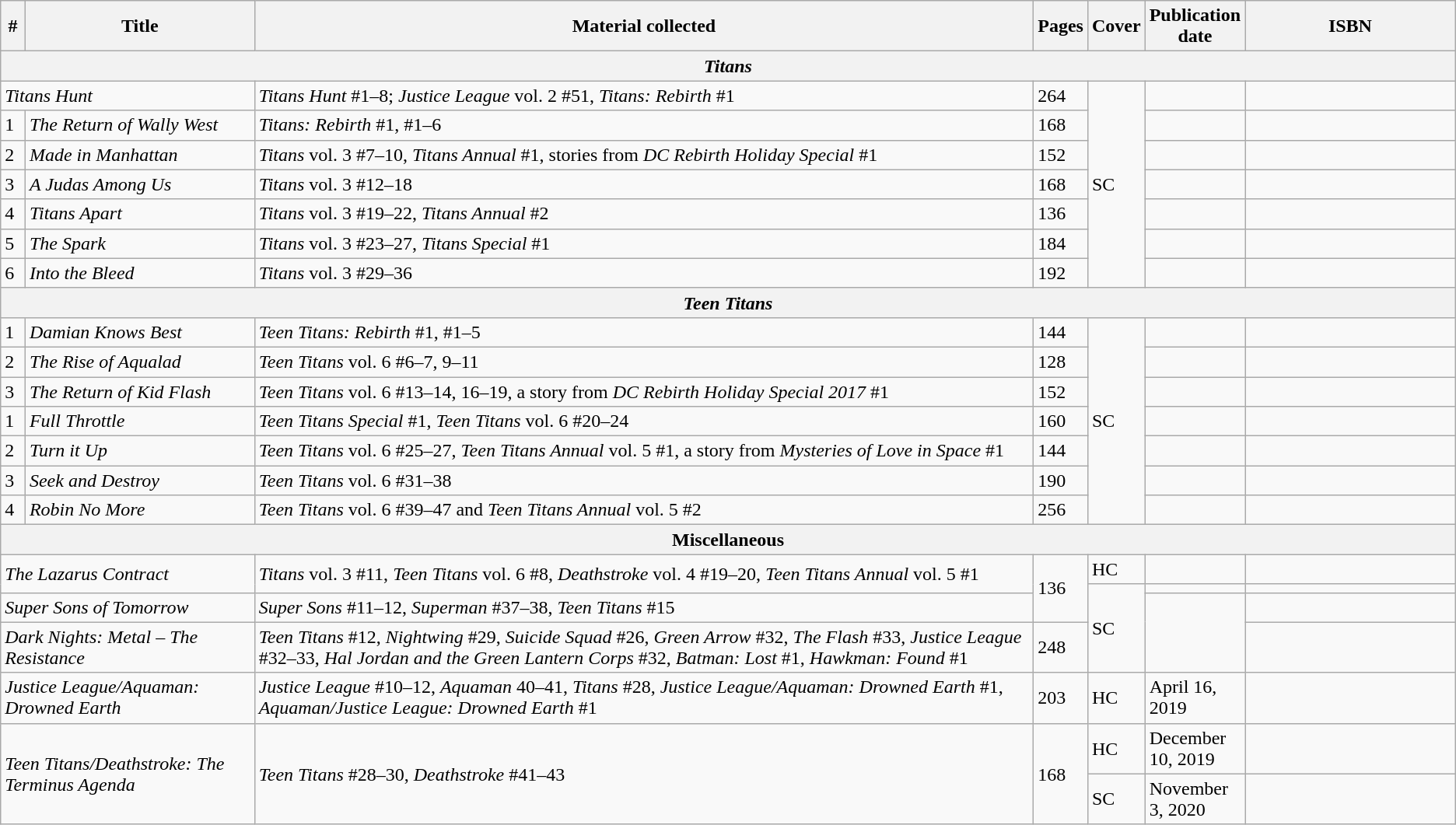<table class="wikitable">
<tr>
<th>#</th>
<th>Title</th>
<th>Material collected</th>
<th style="width:1%;">Pages</th>
<th style="width:1%;">Cover</th>
<th style="width:1%;">Publication date</th>
<th style="width:14.47%;">ISBN</th>
</tr>
<tr>
<th colspan="7"><em>Titans</em></th>
</tr>
<tr>
<td colspan="2"><em>Titans Hunt</em></td>
<td><em>Titans Hunt</em> #1–8; <em>Justice League</em> vol. 2 #51, <em>Titans: Rebirth</em> #1</td>
<td>264</td>
<td rowspan="7">SC</td>
<td></td>
<td></td>
</tr>
<tr>
<td>1</td>
<td><em>The Return of Wally West</em></td>
<td><em>Titans: Rebirth</em> #1, #1–6</td>
<td>168</td>
<td></td>
<td></td>
</tr>
<tr>
<td>2</td>
<td><em>Made in Manhattan</em></td>
<td><em>Titans</em> vol. 3 #7–10, <em>Titans Annual</em> #1, stories from <em>DC Rebirth Holiday Special</em> #1</td>
<td>152</td>
<td></td>
<td></td>
</tr>
<tr>
<td>3</td>
<td><em>A Judas Among Us</em></td>
<td><em>Titans</em> vol. 3 #12–18</td>
<td>168</td>
<td></td>
<td></td>
</tr>
<tr>
<td>4</td>
<td><em>Titans Apart</em></td>
<td><em>Titans</em> vol. 3 #19–22, <em>Titans Annual</em> #2</td>
<td>136</td>
<td></td>
<td></td>
</tr>
<tr>
<td>5</td>
<td><em>The Spark</em></td>
<td><em>Titans</em> vol. 3 #23–27, <em>Titans Special</em> #1</td>
<td>184</td>
<td></td>
<td></td>
</tr>
<tr>
<td>6</td>
<td><em>Into the Bleed</em></td>
<td><em>Titans</em> vol. 3 #29–36</td>
<td>192</td>
<td></td>
<td></td>
</tr>
<tr>
<th colspan="7"><em>Teen Titans</em></th>
</tr>
<tr>
<td>1</td>
<td><em>Damian Knows Best</em></td>
<td><em>Teen Titans: Rebirth</em> #1, #1–5</td>
<td>144</td>
<td rowspan="7">SC</td>
<td></td>
<td></td>
</tr>
<tr>
<td>2</td>
<td><em>The Rise of Aqualad</em></td>
<td><em>Teen Titans</em> vol. 6 #6–7, 9–11</td>
<td>128</td>
<td></td>
<td></td>
</tr>
<tr>
<td>3</td>
<td><em>The Return of Kid Flash</em></td>
<td><em>Teen Titans</em> vol. 6 #13–14, 16–19, a story from <em>DC Rebirth Holiday Special 2017</em> #1</td>
<td>152</td>
<td></td>
<td></td>
</tr>
<tr>
<td>1</td>
<td><em>Full Throttle</em></td>
<td><em>Teen Titans Special</em> #1, <em>Teen Titans</em> vol. 6 #20–24</td>
<td>160</td>
<td></td>
<td></td>
</tr>
<tr>
<td>2</td>
<td><em>Turn it Up</em></td>
<td><em>Teen Titans</em> vol. 6 #25–27, <em>Teen Titans Annual</em> vol. 5 #1, a story from <em>Mysteries of Love in Space</em> #1</td>
<td>144</td>
<td></td>
<td></td>
</tr>
<tr>
<td>3</td>
<td><em>Seek and Destroy</em></td>
<td><em>Teen Titans</em> vol. 6 #31–38</td>
<td>190</td>
<td></td>
<td></td>
</tr>
<tr>
<td>4</td>
<td><em>Robin No More</em></td>
<td><em>Teen Titans</em> vol. 6 #39–47 and <em>Teen Titans Annual</em> vol. 5 #2</td>
<td>256</td>
<td></td>
<td></td>
</tr>
<tr>
<th colspan="8">Miscellaneous</th>
</tr>
<tr>
<td rowspan="2" colspan="2"><em>The Lazarus Contract</em></td>
<td rowspan="2"><em>Titans</em> vol. 3 #11, <em>Teen Titans</em> vol. 6 #8, <em>Deathstroke</em> vol. 4 #19–20, <em>Teen Titans Annual</em> vol. 5 #1</td>
<td rowspan="3">136</td>
<td>HC</td>
<td></td>
<td></td>
</tr>
<tr>
<td rowspan="3">SC</td>
<td></td>
<td></td>
</tr>
<tr>
<td colspan="2"><em>Super Sons of Tomorrow</em></td>
<td><em>Super Sons</em> #11–12, <em>Superman</em> #37–38, <em>Teen Titans</em> #15</td>
<td rowspan="2"></td>
<td></td>
</tr>
<tr>
<td colspan="2"><em>Dark Nights: Metal – The Resistance</em></td>
<td><em>Teen Titans</em> #12, <em>Nightwing</em> #29, <em>Suicide Squad</em> #26, <em>Green Arrow</em> #32, <em>The Flash</em> #33, <em>Justice League</em> #32–33, <em>Hal Jordan and the Green Lantern Corps</em> #32, <em>Batman: Lost</em> #1, <em>Hawkman: Found</em> #1</td>
<td>248</td>
<td></td>
</tr>
<tr>
<td colspan="2"><em>Justice League/Aquaman: Drowned Earth</em></td>
<td><em>Justice League</em> #10–12, <em>Aquaman</em> 40–41, <em>Titans</em> #28, <em>Justice League/Aquaman: Drowned Earth</em> #1, <em>Aquaman/Justice League: Drowned Earth</em> #1</td>
<td>203</td>
<td>HC</td>
<td>April 16, 2019</td>
<td></td>
</tr>
<tr>
<td rowspan="2" colspan="2"><em>Teen Titans/Deathstroke: The Terminus Agenda</em></td>
<td rowspan="2"><em>Teen Titans</em> #28–30, <em>Deathstroke</em> #41–43</td>
<td rowspan="2">168</td>
<td>HC</td>
<td>December 10, 2019</td>
<td></td>
</tr>
<tr>
<td>SC</td>
<td>November 3, 2020</td>
<td></td>
</tr>
</table>
